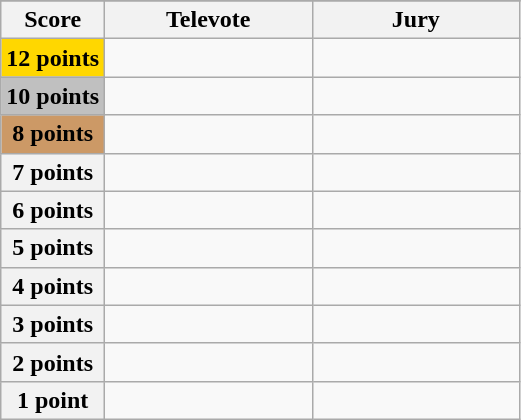<table class="wikitable">
<tr>
</tr>
<tr>
<th scope="col" width="20%">Score</th>
<th scope="col" width="40%">Televote</th>
<th scope="col" width="40%">Jury</th>
</tr>
<tr>
<th scope="row" style="background:gold">12 points</th>
<td></td>
<td></td>
</tr>
<tr>
<th scope="row" style="background:silver">10 points</th>
<td></td>
<td></td>
</tr>
<tr>
<th scope="row" style="background:#CC9966">8 points</th>
<td></td>
<td></td>
</tr>
<tr>
<th scope="row">7 points</th>
<td></td>
<td></td>
</tr>
<tr>
<th scope="row">6 points</th>
<td></td>
<td></td>
</tr>
<tr>
<th scope="row">5 points</th>
<td></td>
<td></td>
</tr>
<tr>
<th scope="row">4 points</th>
<td></td>
<td></td>
</tr>
<tr>
<th scope="row">3 points</th>
<td></td>
<td></td>
</tr>
<tr>
<th scope="row">2 points</th>
<td></td>
<td></td>
</tr>
<tr>
<th scope="row">1 point</th>
<td></td>
<td></td>
</tr>
</table>
